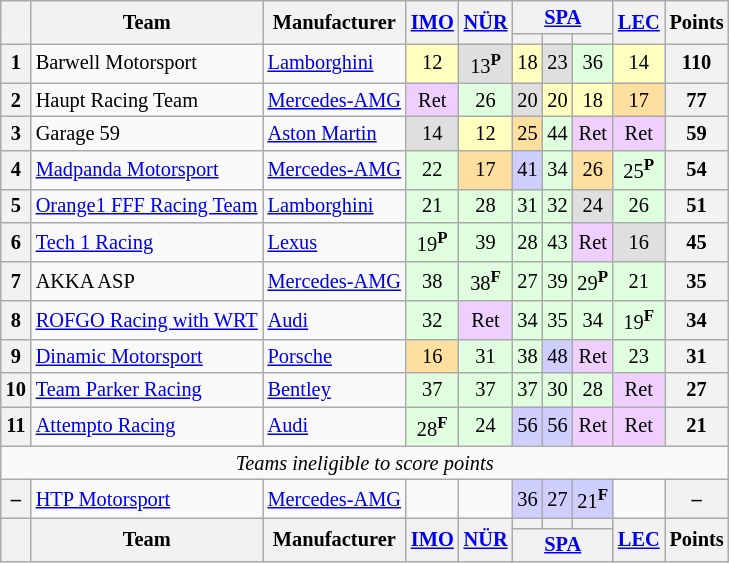<table class="wikitable" style="font-size:85%; text-align:center;">
<tr>
<th rowspan=2></th>
<th rowspan=2>Team</th>
<th rowspan=2>Manufacturer</th>
<th rowspan=2><a href='#'>IMO</a><br></th>
<th rowspan=2><a href='#'>NÜR</a><br></th>
<th colspan=3><a href='#'>SPA</a><br></th>
<th rowspan=2><a href='#'>LEC</a><br></th>
<th rowspan=2>Points</th>
</tr>
<tr>
<th></th>
<th></th>
<th></th>
</tr>
<tr>
<th>1</th>
<td align=left> Barwell Motorsport</td>
<td align=left><a href='#'>Lamborghini</a></td>
<td style="background:#ffffbf;">12</td>
<td style="background:#dfdfdf;">13<sup><strong>P</strong></sup></td>
<td style="background:#ffffbf;">18</td>
<td style="background:#dfdfdf;">23</td>
<td style="background:#dfffdf;">36</td>
<td style="background:#ffffbf;">14</td>
<th>110</th>
</tr>
<tr>
<th>2</th>
<td align=left> Haupt Racing Team</td>
<td align=left><a href='#'>Mercedes-AMG</a></td>
<td style="background:#efcfff;">Ret</td>
<td style="background:#dfffdf;">26</td>
<td style="background:#dfdfdf;">20</td>
<td style="background:#ffffbf;">20</td>
<td style="background:#ffffbf;">18</td>
<td style="background:#ffdf9f;">17</td>
<th>77</th>
</tr>
<tr>
<th>3</th>
<td align=left> Garage 59</td>
<td align=left><a href='#'>Aston Martin</a></td>
<td style="background:#dfdfdf;">14</td>
<td style="background:#ffffbf;">12</td>
<td style="background:#ffdf9f;">25</td>
<td style="background:#dfffdf;">44</td>
<td style="background:#efcfff;">Ret</td>
<td style="background:#efcfff;">Ret</td>
<th>59</th>
</tr>
<tr>
<th>4</th>
<td align=left> <a href='#'>Madpanda Motorsport</a></td>
<td align=left><a href='#'>Mercedes-AMG</a></td>
<td style="background:#dfffdf;">22</td>
<td style="background:#ffdf9f;">17</td>
<td style="background:#cfcfff;">41</td>
<td style="background:#dfffdf;">34</td>
<td style="background:#ffdf9f;">26</td>
<td style="background:#dfffdf;">25<sup><strong>P</strong></sup></td>
<th>54</th>
</tr>
<tr>
<th>5</th>
<td align=left> <a href='#'>Orange1 FFF Racing Team</a></td>
<td align=left><a href='#'>Lamborghini</a></td>
<td style="background:#dfffdf;">21</td>
<td style="background:#dfffdf;">28</td>
<td style="background:#dfffdf;">31</td>
<td style="background:#dfffdf;">32</td>
<td style="background:#dfdfdf;">24</td>
<td style="background:#dfffdf;">26</td>
<th>51</th>
</tr>
<tr>
<th>6</th>
<td align=left> <a href='#'>Tech 1 Racing</a></td>
<td align=left><a href='#'>Lexus</a></td>
<td style="background:#dfffdf;">19<sup><strong>P</strong></sup></td>
<td style="background:#dfffdf;">39</td>
<td style="background:#dfffdf;">28</td>
<td style="background:#dfffdf;">43</td>
<td style="background:#efcfff;">Ret</td>
<td style="background:#dfdfdf;">16</td>
<th>45</th>
</tr>
<tr>
<th>7</th>
<td align=left> AKKA ASP</td>
<td align=left><a href='#'>Mercedes-AMG</a></td>
<td style="background:#dfffdf;">38</td>
<td style="background:#dfffdf;">38<sup><strong>F</strong></sup></td>
<td style="background:#dfffdf;">27</td>
<td style="background:#dfffdf;">39</td>
<td style="background:#dfffdf;">29<sup><strong>P</strong></sup></td>
<td style="background:#dfffdf;">21</td>
<th>35</th>
</tr>
<tr>
<th>8</th>
<td align=left> <a href='#'>ROFGO Racing with WRT</a></td>
<td align=left><a href='#'>Audi</a></td>
<td style="background:#dfffdf;">32</td>
<td style="background:#efcfff;">Ret</td>
<td style="background:#dfffdf;">34</td>
<td style="background:#dfffdf;">35</td>
<td style="background:#dfffdf;">34</td>
<td style="background:#dfffdf;">19<sup><strong>F</strong></sup></td>
<th>34</th>
</tr>
<tr>
<th>9</th>
<td align=left> <a href='#'>Dinamic Motorsport</a></td>
<td align=left><a href='#'>Porsche</a></td>
<td style="background:#ffdf9f;">16</td>
<td style="background:#dfffdf;">31</td>
<td style="background:#dfffdf;">38</td>
<td style="background:#cfcfff;">48</td>
<td style="background:#efcfff;">Ret</td>
<td style="background:#dfffdf;">23</td>
<th>31</th>
</tr>
<tr>
<th>10</th>
<td align=left> <a href='#'>Team Parker Racing</a></td>
<td align=left><a href='#'>Bentley</a></td>
<td style="background:#dfffdf;">37</td>
<td style="background:#dfffdf;">37</td>
<td style="background:#dfffdf;">37</td>
<td style="background:#dfffdf;">30</td>
<td style="background:#dfffdf;">28</td>
<td style="background:#efcfff;">Ret</td>
<th>27</th>
</tr>
<tr>
<th>11</th>
<td align=left> <a href='#'>Attempto Racing</a></td>
<td align=left><a href='#'>Audi</a></td>
<td style="background:#dfffdf;">28<sup><strong>F</strong></sup></td>
<td style="background:#dfffdf;">24</td>
<td style="background:#cfcfff;">56</td>
<td style="background:#cfcfff;">56</td>
<td style="background:#efcfff;">Ret</td>
<td style="background:#efcfff;">Ret</td>
<th>21</th>
</tr>
<tr>
<td colspan=10><em>Teams ineligible to score points</em></td>
</tr>
<tr>
<th>–</th>
<td align=left> <a href='#'>HTP Motorsport</a></td>
<td align=left><a href='#'>Mercedes-AMG</a></td>
<td></td>
<td></td>
<td style="background:#cfcfff;">36</td>
<td style="background:#cfcfff;">27</td>
<td style="background:#cfcfff;">21<sup><strong>F</strong></sup></td>
<td></td>
<th>–</th>
</tr>
<tr>
<th rowspan=2></th>
<th rowspan=2>Team</th>
<th rowspan=2>Manufacturer</th>
<th rowspan=2><a href='#'>IMO</a><br></th>
<th rowspan=2><a href='#'>NÜR</a><br></th>
<th></th>
<th></th>
<th></th>
<th rowspan=2><a href='#'>LEC</a><br></th>
<th rowspan=2>Points</th>
</tr>
<tr>
<th colspan=3><a href='#'>SPA</a><br></th>
</tr>
</table>
